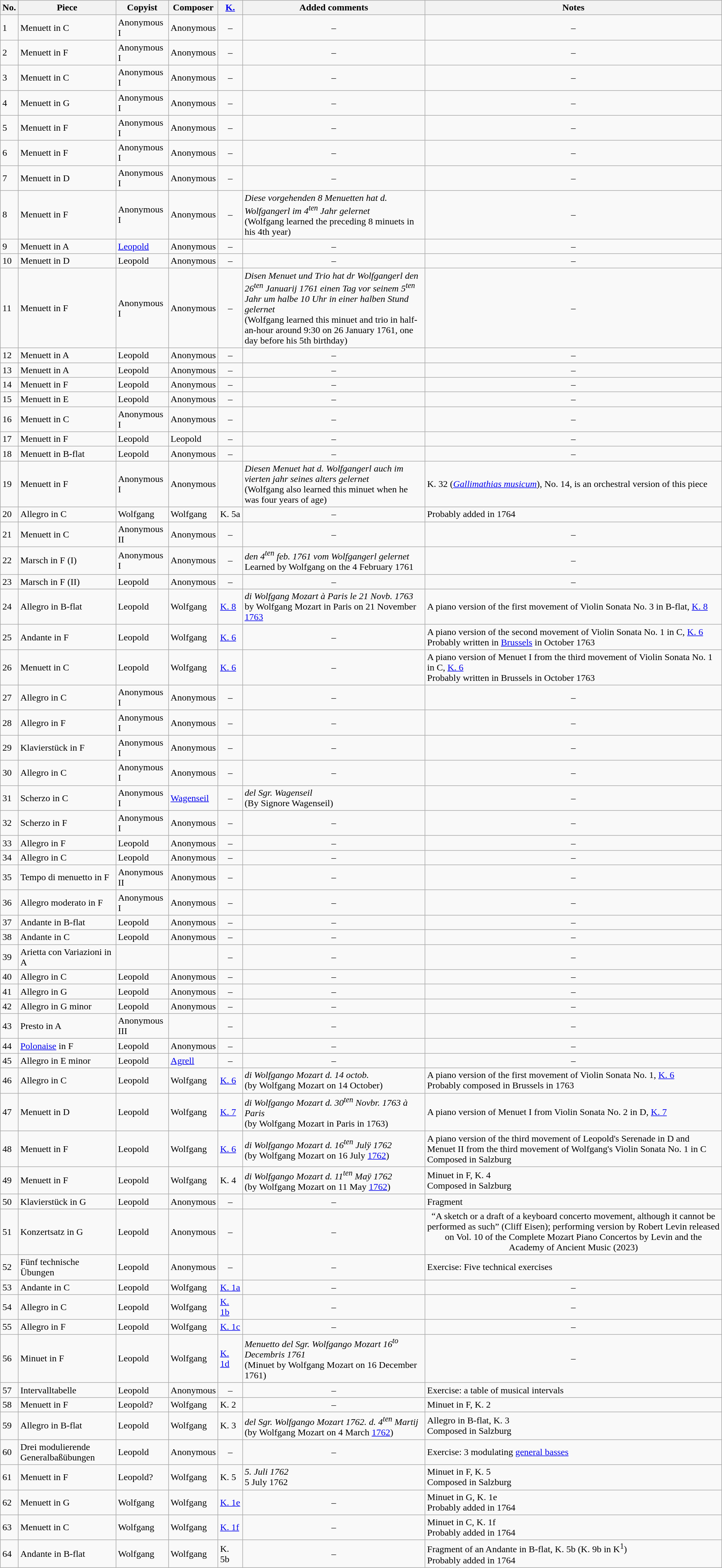<table class="wikitable">
<tr>
<th>No.</th>
<th>Piece</th>
<th>Copyist</th>
<th>Composer</th>
<th><a href='#'>K.</a></th>
<th>Added comments</th>
<th>Notes</th>
</tr>
<tr>
<td>1</td>
<td>Menuett in C</td>
<td>Anonymous I</td>
<td>Anonymous</td>
<td align="center">–</td>
<td align="center">–</td>
<td align="center">–</td>
</tr>
<tr>
<td>2</td>
<td>Menuett in F</td>
<td>Anonymous I</td>
<td>Anonymous</td>
<td align="center">–</td>
<td align="center">–</td>
<td align="center">–</td>
</tr>
<tr>
<td>3</td>
<td>Menuett in C</td>
<td>Anonymous I</td>
<td>Anonymous</td>
<td align="center">–</td>
<td align="center">–</td>
<td align="center">–</td>
</tr>
<tr>
<td>4</td>
<td>Menuett in G</td>
<td>Anonymous I</td>
<td>Anonymous</td>
<td align="center">–</td>
<td align="center">–</td>
<td align="center">–</td>
</tr>
<tr>
<td>5</td>
<td>Menuett in F</td>
<td>Anonymous I</td>
<td>Anonymous</td>
<td align="center">–</td>
<td align="center">–</td>
<td align="center">–</td>
</tr>
<tr>
<td>6</td>
<td>Menuett in F</td>
<td>Anonymous I</td>
<td>Anonymous</td>
<td align="center">–</td>
<td align="center">–</td>
<td align="center">–</td>
</tr>
<tr>
<td>7</td>
<td>Menuett in D</td>
<td>Anonymous I</td>
<td>Anonymous</td>
<td align="center">–</td>
<td align="center">–</td>
<td align="center">–</td>
</tr>
<tr>
<td>8</td>
<td>Menuett in F</td>
<td>Anonymous I</td>
<td>Anonymous</td>
<td align="center">–</td>
<td><em>Diese vorgehenden 8 Menuetten hat d. Wolfgangerl im 4<sup>ten</sup> Jahr gelernet</em><br>(Wolfgang learned the preceding 8 minuets in his 4th year)</td>
<td align="center">–</td>
</tr>
<tr>
<td>9</td>
<td>Menuett in A</td>
<td><a href='#'>Leopold</a></td>
<td>Anonymous</td>
<td align="center">–</td>
<td align="center">–</td>
<td align="center">–</td>
</tr>
<tr>
<td>10</td>
<td>Menuett in D</td>
<td>Leopold</td>
<td>Anonymous</td>
<td align="center">–</td>
<td align="center">–</td>
<td align="center">–</td>
</tr>
<tr>
<td>11</td>
<td>Menuett in F</td>
<td>Anonymous I</td>
<td>Anonymous</td>
<td align="center">–</td>
<td><em>Disen Menuet und Trio hat dr Wolfgangerl den 26<sup>ten</sup> Januarij 1761 einen Tag vor seinem 5<sup>ten</sup> Jahr um halbe 10 Uhr in einer halben Stund gelernet</em><br>(Wolfgang learned this minuet and trio in half-an-hour around 9:30 on 26 January 1761, one day before his 5th birthday)</td>
<td align="center">–</td>
</tr>
<tr>
<td>12</td>
<td>Menuett in A</td>
<td>Leopold</td>
<td>Anonymous</td>
<td align="center">–</td>
<td align="center">–</td>
<td align="center">–</td>
</tr>
<tr>
<td>13</td>
<td>Menuett in A</td>
<td>Leopold</td>
<td>Anonymous</td>
<td align="center">–</td>
<td align="center">–</td>
<td align="center">–</td>
</tr>
<tr>
<td>14</td>
<td>Menuett in F</td>
<td>Leopold</td>
<td>Anonymous</td>
<td align="center">–</td>
<td align="center">–</td>
<td align="center">–</td>
</tr>
<tr>
<td>15</td>
<td>Menuett in E</td>
<td>Leopold</td>
<td>Anonymous</td>
<td align="center">–</td>
<td align="center">–</td>
<td align="center">–</td>
</tr>
<tr>
<td>16</td>
<td>Menuett in C</td>
<td>Anonymous I</td>
<td>Anonymous</td>
<td align="center">–</td>
<td align="center">–</td>
<td align="center">–</td>
</tr>
<tr>
<td>17</td>
<td>Menuett in F</td>
<td>Leopold</td>
<td>Leopold</td>
<td align="center">–</td>
<td align="center">–</td>
<td align="center">–</td>
</tr>
<tr>
<td>18</td>
<td>Menuett in B-flat</td>
<td>Leopold</td>
<td>Anonymous</td>
<td align="center">–</td>
<td align="center">–</td>
<td align="center">–</td>
</tr>
<tr>
<td>19</td>
<td>Menuett in F</td>
<td>Anonymous I</td>
<td>Anonymous</td>
<td></td>
<td><em>Diesen Menuet hat d. Wolfgangerl auch im vierten jahr seines alters gelernet</em><br>(Wolfgang also learned this minuet when he was four years of age)</td>
<td>K. 32 (<em><a href='#'>Gallimathias musicum</a></em>), No. 14, is an orchestral version of this piece</td>
</tr>
<tr>
<td>20</td>
<td>Allegro in C</td>
<td>Wolfgang</td>
<td>Wolfgang</td>
<td>K. 5a</td>
<td align="center">–</td>
<td>Probably added in 1764</td>
</tr>
<tr>
<td>21</td>
<td>Menuett in C</td>
<td>Anonymous II</td>
<td>Anonymous</td>
<td align="center">–</td>
<td align="center">–</td>
<td align="center">–</td>
</tr>
<tr>
<td>22</td>
<td>Marsch in F (I)</td>
<td>Anonymous I</td>
<td>Anonymous</td>
<td align="center">–</td>
<td><em>den 4<sup>ten</sup> feb. 1761 vom Wolfgangerl gelernet</em><br>Learned by Wolfgang on the 4 February 1761</td>
<td align="center">–</td>
</tr>
<tr>
<td>23</td>
<td>Marsch in F (II)</td>
<td>Leopold</td>
<td>Anonymous</td>
<td align="center">–</td>
<td align="center">–</td>
<td align="center">–</td>
</tr>
<tr>
<td>24</td>
<td>Allegro in B-flat</td>
<td>Leopold</td>
<td>Wolfgang</td>
<td><a href='#'>K. 8</a></td>
<td><em>di Wolfgang Mozart à Paris le 21 Novb. 1763</em><br>by Wolfgang Mozart in Paris on 21 November <a href='#'>1763</a></td>
<td>A piano version of the first movement of Violin Sonata No. 3 in B-flat, <a href='#'>K. 8</a></td>
</tr>
<tr>
<td>25</td>
<td>Andante in F</td>
<td>Leopold</td>
<td>Wolfgang</td>
<td><a href='#'>K. 6</a></td>
<td align="center">–</td>
<td>A piano version of the second movement of Violin Sonata No. 1 in C, <a href='#'>K. 6</a><br>Probably written in <a href='#'>Brussels</a> in October 1763</td>
</tr>
<tr>
<td>26</td>
<td>Menuett in C</td>
<td>Leopold</td>
<td>Wolfgang</td>
<td><a href='#'>K. 6</a></td>
<td align="center">–</td>
<td>A piano version of Menuet I from the third movement of Violin Sonata No. 1 in C, <a href='#'>K. 6</a><br>Probably written in Brussels in October 1763</td>
</tr>
<tr>
<td>27</td>
<td>Allegro in C</td>
<td>Anonymous I</td>
<td>Anonymous</td>
<td align="center">–</td>
<td align="center">–</td>
<td align="center">–</td>
</tr>
<tr>
<td>28</td>
<td>Allegro in F</td>
<td>Anonymous I</td>
<td>Anonymous</td>
<td align="center">–</td>
<td align="center">–</td>
<td align="center">–</td>
</tr>
<tr>
<td>29</td>
<td>Klavierstück in F</td>
<td>Anonymous I</td>
<td>Anonymous</td>
<td align="center">–</td>
<td align="center">–</td>
<td align="center">–</td>
</tr>
<tr>
<td>30</td>
<td>Allegro in C</td>
<td>Anonymous I</td>
<td>Anonymous</td>
<td align="center">–</td>
<td align="center">–</td>
<td align="center">–</td>
</tr>
<tr>
<td>31</td>
<td>Scherzo in C</td>
<td>Anonymous I</td>
<td><a href='#'>Wagenseil</a></td>
<td align="center">–</td>
<td><em>del Sgr. Wagenseil</em><br>(By Signore Wagenseil)</td>
<td align="center">–</td>
</tr>
<tr>
<td>32</td>
<td>Scherzo in F</td>
<td>Anonymous I</td>
<td>Anonymous</td>
<td align="center">–</td>
<td align="center">–</td>
<td align="center">–</td>
</tr>
<tr>
<td>33</td>
<td>Allegro in F</td>
<td>Leopold</td>
<td>Anonymous</td>
<td align="center">–</td>
<td align="center">–</td>
<td align="center">–</td>
</tr>
<tr>
<td>34</td>
<td>Allegro in C</td>
<td>Leopold</td>
<td>Anonymous</td>
<td align="center">–</td>
<td align="center">–</td>
<td align="center">–</td>
</tr>
<tr>
<td>35</td>
<td>Tempo di menuetto in F</td>
<td>Anonymous II</td>
<td>Anonymous</td>
<td align="center">–</td>
<td align="center">–</td>
<td align="center">–</td>
</tr>
<tr>
<td>36</td>
<td>Allegro moderato in F</td>
<td>Anonymous I</td>
<td>Anonymous</td>
<td align="center">–</td>
<td align="center">–</td>
<td align="center">–</td>
</tr>
<tr>
<td>37</td>
<td>Andante in B-flat</td>
<td>Leopold</td>
<td>Anonymous</td>
<td align="center">–</td>
<td align="center">–</td>
<td align="center">–</td>
</tr>
<tr>
<td>38</td>
<td>Andante in C</td>
<td>Leopold</td>
<td>Anonymous</td>
<td align="center">–</td>
<td align="center">–</td>
<td align="center">–</td>
</tr>
<tr>
<td>39</td>
<td>Arietta con Variazioni in A</td>
<td></td>
<td></td>
<td align="center">–</td>
<td align="center">–</td>
<td align="center">–</td>
</tr>
<tr>
<td>40</td>
<td>Allegro in C</td>
<td>Leopold</td>
<td>Anonymous</td>
<td align="center">–</td>
<td align="center">–</td>
<td align="center">–</td>
</tr>
<tr>
<td>41</td>
<td>Allegro in G</td>
<td>Leopold</td>
<td>Anonymous</td>
<td align="center">–</td>
<td align="center">–</td>
<td align="center">–</td>
</tr>
<tr>
<td>42</td>
<td>Allegro in G minor</td>
<td>Leopold</td>
<td>Anonymous</td>
<td align="center">–</td>
<td align="center">–</td>
<td align="center">–</td>
</tr>
<tr>
<td>43</td>
<td>Presto in A</td>
<td>Anonymous III</td>
<td></td>
<td align="center">–</td>
<td align="center">–</td>
<td align="center">–</td>
</tr>
<tr>
<td>44</td>
<td><a href='#'>Polonaise</a> in F</td>
<td>Leopold</td>
<td>Anonymous</td>
<td align="center">–</td>
<td align="center">–</td>
<td align="center">–</td>
</tr>
<tr>
<td>45</td>
<td>Allegro in E minor</td>
<td>Leopold</td>
<td><a href='#'>Agrell</a></td>
<td align="center">–</td>
<td align="center">–</td>
<td align="center">–</td>
</tr>
<tr>
<td>46</td>
<td>Allegro in C</td>
<td>Leopold</td>
<td>Wolfgang</td>
<td><a href='#'>K. 6</a></td>
<td><em>di Wolfgango Mozart d. 14 octob.</em><br>(by Wolfgang Mozart on 14 October)</td>
<td>A piano version of the first movement of Violin Sonata No. 1, <a href='#'>K. 6</a><br>Probably composed in Brussels in 1763</td>
</tr>
<tr>
<td>47</td>
<td>Menuett in D</td>
<td>Leopold</td>
<td>Wolfgang</td>
<td><a href='#'>K. 7</a></td>
<td><em>di Wolfgango Mozart d. 30<sup>ten</sup> Novbr. 1763 à Paris</em><br>(by Wolfgang Mozart in Paris in 1763)</td>
<td>A piano version of Menuet I from Violin Sonata No. 2 in D, <a href='#'>K. 7</a></td>
</tr>
<tr>
<td>48</td>
<td>Menuett in F</td>
<td>Leopold</td>
<td>Wolfgang</td>
<td><a href='#'>K. 6</a></td>
<td><em>di Wolfgango Mozart d. 16<sup>ten</sup> Julÿ 1762</em><br>(by Wolfgang Mozart on 16 July <a href='#'>1762</a>)</td>
<td>A piano version of the third movement of Leopold's Serenade in D and Menuet II from the third movement of Wolfgang's Violin Sonata No. 1 in C<br>Composed in Salzburg</td>
</tr>
<tr>
<td>49</td>
<td>Menuett in F</td>
<td>Leopold</td>
<td>Wolfgang</td>
<td>K. 4</td>
<td><em>di Wolfgango Mozart d. 11<sup>ten</sup> Maÿ 1762</em><br>(by Wolfgang Mozart on 11 May <a href='#'>1762</a>)</td>
<td>Minuet in F, K. 4<br>Composed in Salzburg</td>
</tr>
<tr>
<td>50</td>
<td>Klavierstück in G</td>
<td>Leopold</td>
<td>Anonymous</td>
<td align="center">–</td>
<td align="center">–</td>
<td>Fragment</td>
</tr>
<tr>
<td>51</td>
<td>Konzertsatz in G</td>
<td>Leopold</td>
<td>Anonymous</td>
<td align="center">–</td>
<td align="center">–</td>
<td align="center">“A sketch or a draft of a keyboard concerto movement, although it cannot be performed as such” (Cliff Eisen); performing version by Robert Levin released on Vol. 10 of the Complete Mozart Piano Concertos by Levin and the Academy of Ancient Music (2023)</td>
</tr>
<tr>
<td>52</td>
<td>Fünf technische Übungen</td>
<td>Leopold</td>
<td>Anonymous</td>
<td align="center">–</td>
<td align="center">–</td>
<td>Exercise: Five technical exercises</td>
</tr>
<tr>
<td>53</td>
<td>Andante in C</td>
<td>Leopold</td>
<td>Wolfgang</td>
<td><a href='#'>K. 1a</a></td>
<td align="center">–</td>
<td align="center">–</td>
</tr>
<tr>
<td>54</td>
<td>Allegro in C</td>
<td>Leopold</td>
<td>Wolfgang</td>
<td><a href='#'>K. 1b</a></td>
<td align="center">–</td>
<td align="center">–</td>
</tr>
<tr>
<td>55</td>
<td>Allegro in F</td>
<td>Leopold</td>
<td>Wolfgang</td>
<td><a href='#'>K. 1c</a></td>
<td align="center">–</td>
<td align="center">–</td>
</tr>
<tr>
<td>56</td>
<td>Minuet in F</td>
<td>Leopold</td>
<td>Wolfgang</td>
<td><a href='#'>K. 1d</a></td>
<td><em>Menuetto del Sgr. Wolfgango Mozart 16<sup>to</sup> Decembris 1761</em><br>(Minuet by Wolfgang Mozart on 16 December 1761)</td>
<td align="center">–</td>
</tr>
<tr>
<td>57</td>
<td>Intervalltabelle</td>
<td>Leopold</td>
<td>Anonymous</td>
<td align="center">–</td>
<td align="center">–</td>
<td>Exercise: a table of musical intervals</td>
</tr>
<tr>
<td>58</td>
<td>Menuett in F</td>
<td>Leopold?</td>
<td>Wolfgang</td>
<td>K. 2</td>
<td align="center">–</td>
<td>Minuet in F, K. 2</td>
</tr>
<tr>
<td>59</td>
<td>Allegro in B-flat</td>
<td>Leopold</td>
<td>Wolfgang</td>
<td>K. 3</td>
<td><em>del Sgr. Wolfgango Mozart 1762. d. 4<sup>ten</sup> Martij</em><br>(by Wolfgang Mozart on 4 March <a href='#'>1762</a>)</td>
<td>Allegro in B-flat, K. 3<br>Composed in Salzburg</td>
</tr>
<tr>
<td>60</td>
<td>Drei modulierende Generalbaßübungen</td>
<td>Leopold</td>
<td>Anonymous</td>
<td align="center">–</td>
<td align="center">–</td>
<td>Exercise: 3 modulating <a href='#'>general basses</a></td>
</tr>
<tr>
<td>61</td>
<td>Menuett in F</td>
<td>Leopold?</td>
<td>Wolfgang</td>
<td>K. 5</td>
<td><em>5. Juli 1762</em><br>5 July 1762</td>
<td>Minuet in F, K. 5<br>Composed in Salzburg</td>
</tr>
<tr>
<td>62</td>
<td>Menuett in G</td>
<td>Wolfgang</td>
<td>Wolfgang</td>
<td><a href='#'>K. 1e</a></td>
<td align="center">–</td>
<td>Minuet in G, K. 1e<br>Probably added in 1764</td>
</tr>
<tr>
<td>63</td>
<td>Menuett in C</td>
<td>Wolfgang</td>
<td>Wolfgang</td>
<td><a href='#'>K. 1f</a></td>
<td align="center">–</td>
<td>Minuet in C, K. 1f<br>Probably added in 1764</td>
</tr>
<tr>
<td>64</td>
<td>Andante in B-flat</td>
<td>Wolfgang</td>
<td>Wolfgang</td>
<td>K. 5b</td>
<td align="center">–</td>
<td>Fragment of an Andante in B-flat, K. 5b (K. 9b in K<sup>1</sup>)<br>Probably added in 1764</td>
</tr>
</table>
